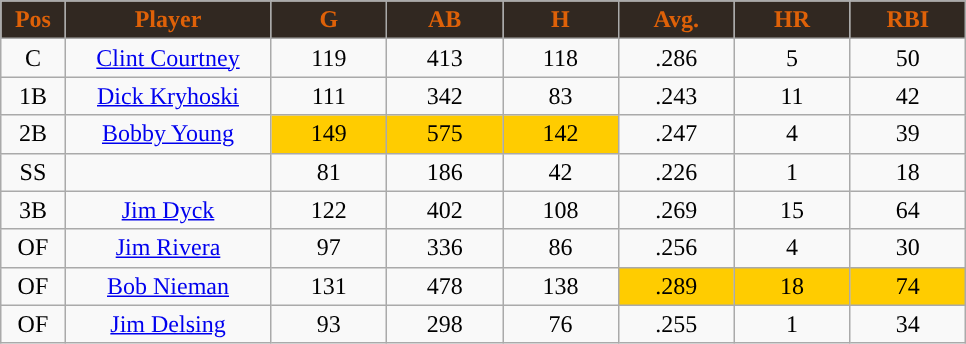<table class="wikitable sortable">
<tr>
<th style="background:#312821;color:#de6108;" width="5%">Pos</th>
<th style="background:#312821;color:#de6108;" width="16%">Player</th>
<th style="background:#312821;color:#de6108;" width="9%">G</th>
<th style="background:#312821;color:#de6108;" width="9%">AB</th>
<th style="background:#312821;color:#de6108;" width="9%">H</th>
<th style="background:#312821;color:#de6108;" width="9%">Avg.</th>
<th style="background:#312821;color:#de6108;" width="9%">HR</th>
<th style="background:#312821;color:#de6108;" width="9%">RBI</th>
</tr>
<tr align="center">
<td>C</td>
<td><a href='#'>Clint Courtney</a></td>
<td>119</td>
<td>413</td>
<td>118</td>
<td>.286</td>
<td>5</td>
<td>50</td>
</tr>
<tr align=center>
<td>1B</td>
<td><a href='#'>Dick Kryhoski</a></td>
<td>111</td>
<td>342</td>
<td>83</td>
<td>.243</td>
<td>11</td>
<td>42</td>
</tr>
<tr align=center>
<td>2B</td>
<td><a href='#'>Bobby Young</a></td>
<td style="background:#fc0;">149</td>
<td style="background:#fc0;">575</td>
<td style="background:#fc0;">142</td>
<td>.247</td>
<td>4</td>
<td>39</td>
</tr>
<tr align=center>
<td>SS</td>
<td></td>
<td>81</td>
<td>186</td>
<td>42</td>
<td>.226</td>
<td>1</td>
<td>18</td>
</tr>
<tr align="center">
<td>3B</td>
<td><a href='#'>Jim Dyck</a></td>
<td>122</td>
<td>402</td>
<td>108</td>
<td>.269</td>
<td>15</td>
<td>64</td>
</tr>
<tr align=center>
<td>OF</td>
<td><a href='#'>Jim Rivera</a></td>
<td>97</td>
<td>336</td>
<td>86</td>
<td>.256</td>
<td>4</td>
<td>30</td>
</tr>
<tr align=center>
<td>OF</td>
<td><a href='#'>Bob Nieman</a></td>
<td>131</td>
<td>478</td>
<td>138</td>
<td style="background:#fc0;">.289</td>
<td style="background:#fc0;">18</td>
<td style="background:#fc0;">74</td>
</tr>
<tr align=center>
<td>OF</td>
<td><a href='#'>Jim Delsing</a></td>
<td>93</td>
<td>298</td>
<td>76</td>
<td>.255</td>
<td>1</td>
<td>34</td>
</tr>
</table>
